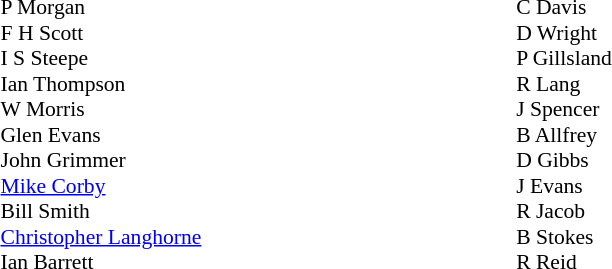<table style="width:40%;">
<tr>
<td style="vertical-align:top; width:50%;"><br><table style="font-size: 90%" cellspacing="0" cellpadding="0">
<tr>
<td>P Morgan</td>
</tr>
<tr>
<td>F H Scott</td>
</tr>
<tr>
<td>I S Steepe</td>
</tr>
<tr>
<td>Ian Thompson</td>
</tr>
<tr>
<td>W Morris</td>
</tr>
<tr>
<td>Glen Evans</td>
</tr>
<tr>
<td>John Grimmer</td>
</tr>
<tr>
<td><a href='#'>Mike Corby</a></td>
</tr>
<tr>
<td>Bill Smith</td>
</tr>
<tr>
<td><a href='#'>Christopher Langhorne</a></td>
</tr>
<tr>
<td>Ian Barrett</td>
</tr>
<tr>
</tr>
</table>
</td>
<td style="vertical-align:top; width:50%;"><br><table cellspacing="0" cellpadding="0" style="font-size:90%; margin:auto;">
<tr>
<td>C Davis</td>
</tr>
<tr>
<td>D Wright</td>
</tr>
<tr>
<td>P Gillsland</td>
</tr>
<tr>
<td>R Lang</td>
</tr>
<tr>
<td>J Spencer</td>
</tr>
<tr>
<td>B Allfrey</td>
</tr>
<tr>
<td>D Gibbs</td>
</tr>
<tr>
<td>J Evans</td>
</tr>
<tr>
<td>R Jacob</td>
</tr>
<tr>
<td>B Stokes</td>
</tr>
<tr>
<td>R Reid</td>
</tr>
</table>
</td>
</tr>
</table>
